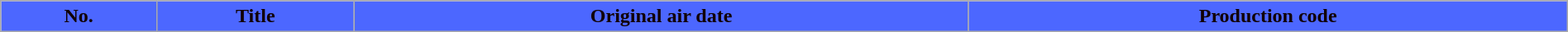<table class="wikitable plainrowheaders" style="width:100%; margin:auto; background:#fff;">
<tr>
<th ! style="background:#4c67ff; color:#100; text-align:center;">No.</th>
<th ! style="background:#4c67ff; color:#100; text-align:center;">Title</th>
<th ! style="background:#4c67ff; color:#100; text-align:center;">Original air date</th>
<th ! style="background:#4c67ff; color:#100; text-align:center;">Production code<br>

















</th>
</tr>
</table>
